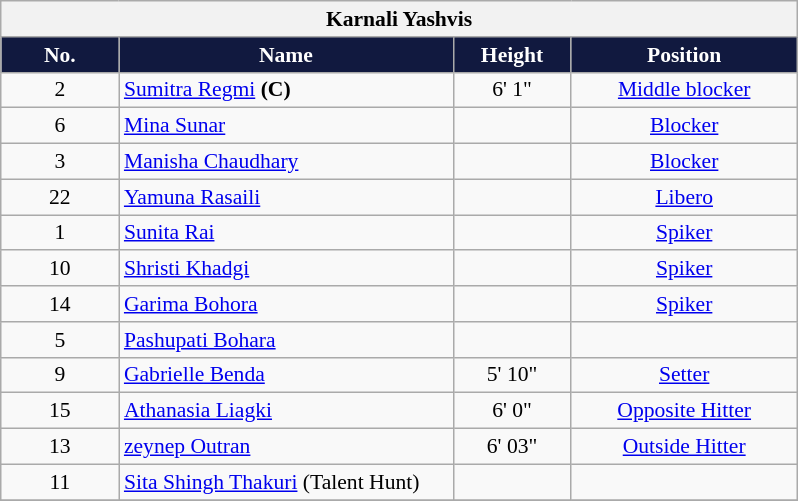<table class="wikitable sortable" style="font-size:90%; text-align:center">
<tr>
<th colspan=5 style="width:30em">Karnali Yashvis</th>
</tr>
<tr>
<th style="width:5em; color:#FFFFFF; background-color:#11193f">No.</th>
<th style="width:15em; color:#FFFFFF; background-color:#11193f">Name</th>
<th style="width:5em; color:#FFFFFF; background-color:#11193f">Height</th>
<th style="width:10em; color:#FFFFFF; background-color:#11193f">Position</th>
</tr>
<tr>
<td>2</td>
<td align=left> <a href='#'>Sumitra Regmi</a> <strong>(C)</strong></td>
<td>6' 1"</td>
<td><a href='#'>Middle blocker</a></td>
</tr>
<tr>
<td>6</td>
<td align=left> <a href='#'>Mina Sunar</a></td>
<td></td>
<td><a href='#'>Blocker</a></td>
</tr>
<tr>
<td>3</td>
<td align=left> <a href='#'>Manisha Chaudhary</a></td>
<td></td>
<td><a href='#'>Blocker</a></td>
</tr>
<tr>
<td>22</td>
<td align=left> <a href='#'>Yamuna Rasaili</a></td>
<td></td>
<td><a href='#'>Libero</a></td>
</tr>
<tr>
<td>1</td>
<td align=left> <a href='#'>Sunita Rai</a></td>
<td></td>
<td><a href='#'>Spiker</a></td>
</tr>
<tr>
<td>10</td>
<td align=left> <a href='#'>Shristi Khadgi</a></td>
<td></td>
<td><a href='#'>Spiker</a></td>
</tr>
<tr>
<td>14</td>
<td align=left> <a href='#'>Garima Bohora</a></td>
<td></td>
<td><a href='#'>Spiker</a></td>
</tr>
<tr>
<td>5</td>
<td align=left> <a href='#'>Pashupati Bohara</a></td>
<td></td>
<td><a href='#'></a></td>
</tr>
<tr>
<td>9</td>
<td align=left> <a href='#'>Gabrielle Benda</a></td>
<td>5' 10"</td>
<td><a href='#'>Setter</a></td>
</tr>
<tr>
<td>15</td>
<td align=left> <a href='#'>Athanasia Liagki</a></td>
<td>6' 0"</td>
<td><a href='#'>Opposite Hitter</a></td>
</tr>
<tr>
<td>13</td>
<td align=left> <a href='#'>zeynep Outran</a></td>
<td>6' 03"</td>
<td><a href='#'>Outside Hitter</a></td>
</tr>
<tr>
<td>11</td>
<td align=left> <a href='#'>Sita Shingh Thakuri</a> (Talent Hunt)</td>
<td></td>
<td></td>
</tr>
<tr>
</tr>
</table>
